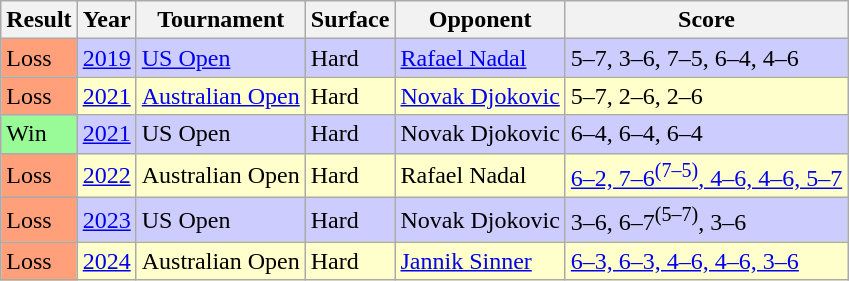<table class="sortable wikitable">
<tr>
<th>Result</th>
<th>Year</th>
<th>Tournament</th>
<th>Surface</th>
<th>Opponent</th>
<th>Score</th>
</tr>
<tr style="background:#ccf;">
<td bgcolor=ffa07a>Loss</td>
<td><a href='#'>2019</a></td>
<td><a href='#'>US Open</a></td>
<td>Hard</td>
<td> <a href='#'>Rafael Nadal</a></td>
<td>5–7, 3–6, 7–5, 6–4, 4–6</td>
</tr>
<tr style="background:#ffc;">
<td bgcolor=ffa07a>Loss</td>
<td><a href='#'>2021</a></td>
<td><a href='#'>Australian Open</a></td>
<td>Hard</td>
<td> <a href='#'>Novak Djokovic</a></td>
<td>5–7, 2–6, 2–6</td>
</tr>
<tr style="background:#ccf;">
<td bgcolor=98fb98>Win</td>
<td><a href='#'>2021</a></td>
<td>US Open</td>
<td>Hard</td>
<td> Novak Djokovic</td>
<td>6–4, 6–4, 6–4</td>
</tr>
<tr style="background:#ffffcc;">
<td bgcolor=ffa07a>Loss</td>
<td><a href='#'>2022</a></td>
<td>Australian Open</td>
<td>Hard</td>
<td> Rafael Nadal</td>
<td><a href='#'>6–2, 7–6<sup>(7–5)</sup>, 4–6, 4–6, 5–7</a></td>
</tr>
<tr style="background:#ccf;">
<td bgcolor=ffa07a>Loss</td>
<td><a href='#'>2023</a></td>
<td>US Open</td>
<td>Hard</td>
<td> Novak Djokovic</td>
<td>3–6, 6–7<sup>(5–7)</sup>, 3–6</td>
</tr>
<tr style="background:#ffffcc;">
<td bgcolor=ffa07a>Loss</td>
<td><a href='#'>2024</a></td>
<td>Australian Open</td>
<td>Hard</td>
<td> <a href='#'>Jannik Sinner</a></td>
<td><a href='#'>6–3, 6–3, 4–6, 4–6, 3–6</a></td>
</tr>
</table>
